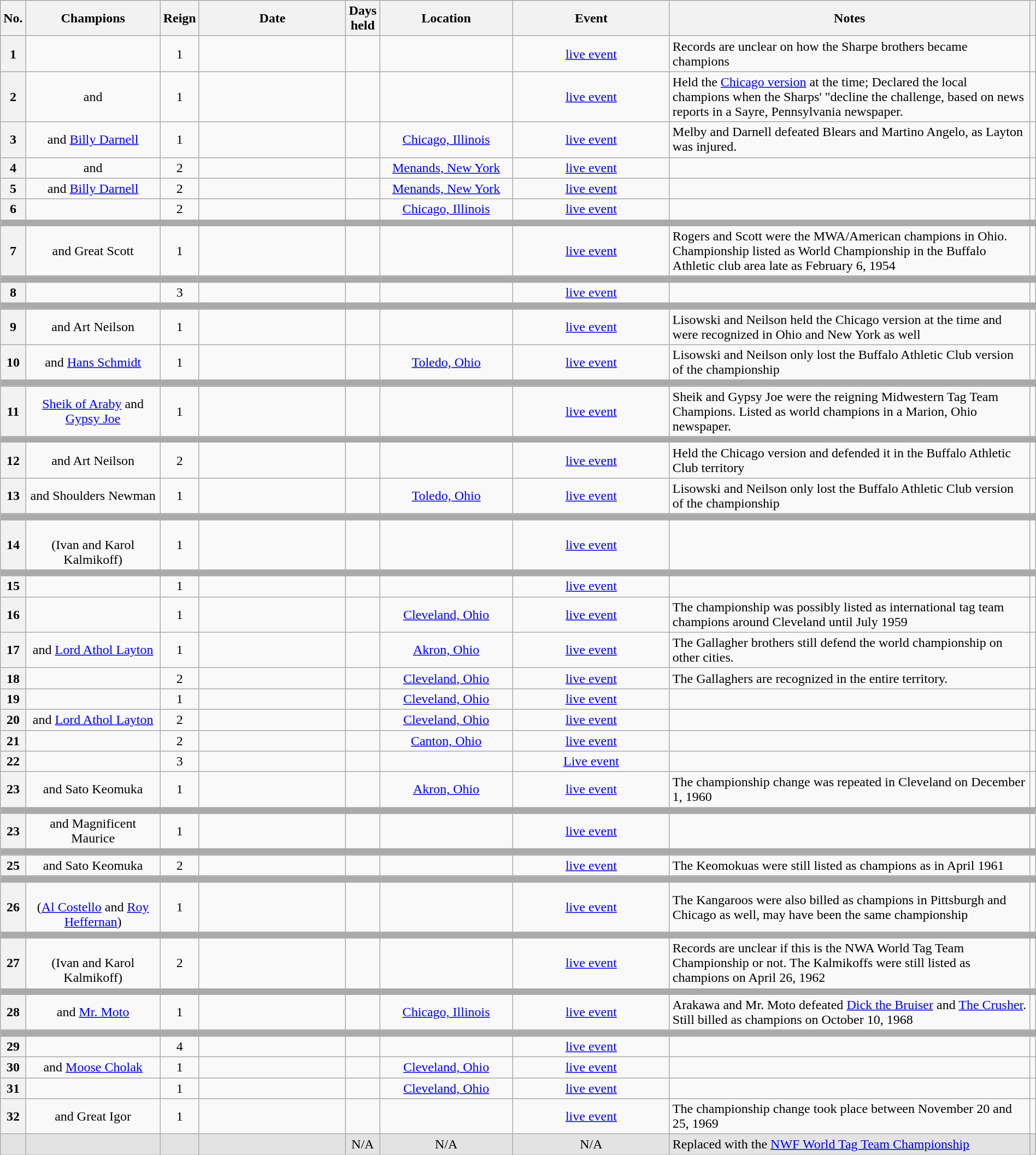<table class="wikitable sortable" style="text-align: center" width=100%>
<tr>
<th width=0 data-sort-type="number" scope="col">No.</th>
<th width=14% scope="col">Champions</th>
<th width=0 scope="col">Reign</th>
<th width=16% scope="col">Date</th>
<th width=0 data-sort-type="number" scope="col">Days held</th>
<th width=14% scope="col">Location</th>
<th width=17% scope="col">Event</th>
<th width=51% class="unsortable" scope="col">Notes</th>
<th width=0 class="unsortable" scope="col"></th>
</tr>
<tr>
<th scope=row>1</th>
<td></td>
<td>1</td>
<td> </td>
<td></td>
<td></td>
<td><a href='#'>live event</a></td>
<td align=left>Records are unclear on how the Sharpe brothers became champions</td>
<td></td>
</tr>
<tr>
<th scope=row>2</th>
<td> and </td>
<td>1</td>
<td> </td>
<td></td>
<td></td>
<td><a href='#'>live event</a></td>
<td align=left>Held the <a href='#'>Chicago version</a> at the time; Declared the local champions when the Sharps' "decline the challenge, based on news reports in a Sayre, Pennsylvania newspaper.</td>
<td></td>
</tr>
<tr>
<th scope=row>3</th>
<td> and <a href='#'>Billy Darnell</a></td>
<td>1</td>
<td></td>
<td></td>
<td><a href='#'>Chicago, Illinois</a></td>
<td><a href='#'>live event</a></td>
<td align=left>Melby and Darnell defeated Blears and Martino Angelo, as Layton was injured.</td>
<td></td>
</tr>
<tr>
<th scope=row>4</th>
<td> and </td>
<td>2</td>
<td></td>
<td></td>
<td><a href='#'>Menands, New York</a></td>
<td><a href='#'>live event</a></td>
<td align=left> </td>
<td></td>
</tr>
<tr>
<th scope=row>5</th>
<td> and <a href='#'>Billy Darnell</a></td>
<td>2</td>
<td></td>
<td></td>
<td><a href='#'>Menands, New York</a></td>
<td><a href='#'>live event</a></td>
<td align=left> </td>
<td></td>
</tr>
<tr>
<th scope=row>6</th>
<td></td>
<td>2</td>
<td></td>
<td></td>
<td><a href='#'>Chicago, Illinois</a></td>
<td><a href='#'>live event</a></td>
<td align=left> </td>
<td></td>
</tr>
<tr>
<td colspan=9 style="background: #aaaaaa;"></td>
</tr>
<tr>
<th scope=row>7</th>
<td> and Great Scott</td>
<td>1</td>
<td> </td>
<td></td>
<td></td>
<td><a href='#'>live event</a></td>
<td align=left>Rogers and Scott were the MWA/American champions in Ohio. Championship listed as World Championship in the Buffalo Athletic club area late as February 6, 1954</td>
<td></td>
</tr>
<tr>
<td colspan=9 style="background: #aaaaaa;"></td>
</tr>
<tr>
<th scope=row>8</th>
<td></td>
<td>3</td>
<td> </td>
<td></td>
<td></td>
<td><a href='#'>live event</a></td>
<td align=left> </td>
<td></td>
</tr>
<tr>
<td colspan=9 style="background: #aaaaaa;"></td>
</tr>
<tr>
<th scope=row>9</th>
<td> and Art Neilson</td>
<td>1</td>
<td> </td>
<td></td>
<td></td>
<td><a href='#'>live event</a></td>
<td align=left>Lisowski and Neilson held the Chicago version at the time and were recognized in Ohio and New York as well</td>
<td></td>
</tr>
<tr>
<th scope=row>10</th>
<td> and <a href='#'>Hans Schmidt</a></td>
<td>1</td>
<td></td>
<td></td>
<td><a href='#'>Toledo, Ohio</a></td>
<td><a href='#'>live event</a></td>
<td align=left>Lisowski and Neilson only lost the Buffalo Athletic Club version of the championship</td>
<td></td>
</tr>
<tr>
<td colspan=9 style="background: #aaaaaa;"></td>
</tr>
<tr>
<th scope=row>11</th>
<td><a href='#'>Sheik of Araby</a> and <a href='#'>Gypsy Joe</a></td>
<td>1</td>
<td> </td>
<td></td>
<td></td>
<td><a href='#'>live event</a></td>
<td align=left>Sheik and Gypsy Joe were the reigning Midwestern Tag Team Champions. Listed as world champions in a Marion, Ohio newspaper.</td>
<td></td>
</tr>
<tr>
<td colspan=9 style="background: #aaaaaa;"></td>
</tr>
<tr>
<th scope=row>12</th>
<td> and Art Neilson</td>
<td>2</td>
<td> </td>
<td></td>
<td></td>
<td><a href='#'>live event</a></td>
<td align=left>Held the Chicago version and defended it in the Buffalo Athletic Club territory</td>
<td></td>
</tr>
<tr>
<th scope=row>13</th>
<td> and Shoulders Newman</td>
<td>1</td>
<td></td>
<td></td>
<td><a href='#'>Toledo, Ohio</a></td>
<td><a href='#'>live event</a></td>
<td align=left>Lisowski and Neilson only lost the Buffalo Athletic Club version of the championship</td>
<td></td>
</tr>
<tr>
<td colspan=9 style="background: #aaaaaa;"></td>
</tr>
<tr>
<th scope=row>14</th>
<td><br>(Ivan and Karol Kalmikoff)</td>
<td>1</td>
<td> </td>
<td></td>
<td></td>
<td><a href='#'>live event</a></td>
<td align=left> </td>
<td></td>
</tr>
<tr>
<td colspan=9 style="background: #aaaaaa;"></td>
</tr>
<tr>
<th scope=row>15</th>
<td></td>
<td>1</td>
<td> </td>
<td></td>
<td></td>
<td><a href='#'>live event</a></td>
<td align=left> </td>
<td></td>
</tr>
<tr>
<th scope=row>16</th>
<td></td>
<td>1</td>
<td></td>
<td></td>
<td><a href='#'>Cleveland, Ohio</a></td>
<td><a href='#'>live event</a></td>
<td align=left>The championship was possibly listed as international tag team champions around Cleveland until July 1959</td>
<td></td>
</tr>
<tr>
<th scope=row>17</th>
<td> and <a href='#'>Lord Athol Layton</a></td>
<td>1</td>
<td></td>
<td></td>
<td><a href='#'>Akron, Ohio</a></td>
<td><a href='#'>live event</a></td>
<td align=left>The Gallagher brothers still defend the world championship on other cities.</td>
<td></td>
</tr>
<tr>
<th scope=row>18</th>
<td></td>
<td>2</td>
<td></td>
<td></td>
<td><a href='#'>Cleveland, Ohio</a></td>
<td><a href='#'>live event</a></td>
<td align=left>The Gallaghers are recognized in the entire territory.</td>
<td></td>
</tr>
<tr>
<th scope=row>19</th>
<td></td>
<td>1</td>
<td></td>
<td></td>
<td><a href='#'>Cleveland, Ohio</a></td>
<td><a href='#'>live event</a></td>
<td align=left> </td>
<td></td>
</tr>
<tr>
<th scope=row>20</th>
<td> and <a href='#'>Lord Athol Layton</a></td>
<td>2</td>
<td></td>
<td></td>
<td><a href='#'>Cleveland, Ohio</a></td>
<td><a href='#'>live event</a></td>
<td align=left> </td>
<td></td>
</tr>
<tr>
<th scope=row>21</th>
<td></td>
<td>2</td>
<td> </td>
<td></td>
<td><a href='#'>Canton, Ohio</a></td>
<td><a href='#'>live event</a></td>
<td align=left> </td>
<td></td>
</tr>
<tr>
<th scope=row>22</th>
<td></td>
<td>3</td>
<td></td>
<td></td>
<td></td>
<td><a href='#'>Live event</a></td>
<td align=left> </td>
<td></td>
</tr>
<tr>
<th scope=row>23</th>
<td> and Sato Keomuka</td>
<td>1</td>
<td></td>
<td></td>
<td><a href='#'>Akron, Ohio</a></td>
<td><a href='#'>live event</a></td>
<td align=left>The championship change was repeated in Cleveland on  December 1, 1960</td>
<td></td>
</tr>
<tr>
<td colspan=9 style="background: #aaaaaa;"></td>
</tr>
<tr>
<th scope=row>23</th>
<td> and Magnificent Maurice</td>
<td>1</td>
<td> </td>
<td></td>
<td></td>
<td><a href='#'>live event</a></td>
<td align=left> </td>
<td></td>
</tr>
<tr>
<td colspan=9 style="background: #aaaaaa;"></td>
</tr>
<tr>
<th scope=row>25</th>
<td> and Sato Keomuka</td>
<td>2</td>
<td> </td>
<td></td>
<td></td>
<td><a href='#'>live event</a></td>
<td align=left>The Keomokuas were still listed as champions as in April 1961</td>
<td></td>
</tr>
<tr>
<td colspan=9 style="background: #aaaaaa;"></td>
</tr>
<tr>
<th scope=row>26</th>
<td><br>(<a href='#'>Al Costello</a> and <a href='#'>Roy Heffernan</a>)</td>
<td>1</td>
<td> </td>
<td></td>
<td></td>
<td><a href='#'>live event</a></td>
<td align=left>The Kangaroos were also billed as champions in Pittsburgh and Chicago as well, may have been the same championship</td>
<td></td>
</tr>
<tr>
<td colspan=9 style="background: #aaaaaa;"></td>
</tr>
<tr>
<th scope=row>27</th>
<td><br>(Ivan and Karol Kalmikoff)</td>
<td>2</td>
<td> </td>
<td></td>
<td></td>
<td><a href='#'>live event</a></td>
<td align=left>Records are unclear if this is the NWA World Tag Team Championship or not. The Kalmikoffs were still listed as champions on April 26, 1962</td>
<td></td>
</tr>
<tr>
<td colspan=9 style="background: #aaaaaa;"></td>
</tr>
<tr>
<th scope=row>28</th>
<td> and <a href='#'>Mr. Moto</a></td>
<td>1</td>
<td> </td>
<td></td>
<td><a href='#'>Chicago, Illinois</a></td>
<td><a href='#'>live event</a></td>
<td align=left>Arakawa and Mr. Moto defeated <a href='#'>Dick the Bruiser</a> and <a href='#'>The Crusher</a>. Still billed as champions on October 10, 1968</td>
<td></td>
</tr>
<tr>
<td colspan=9 style="background: #aaaaaa;"></td>
</tr>
<tr>
<th scope=row>29</th>
<td></td>
<td>4</td>
<td> </td>
<td></td>
<td></td>
<td><a href='#'>live event</a></td>
<td align=left> </td>
<td></td>
</tr>
<tr>
<th scope=row>30</th>
<td> and <a href='#'>Moose Cholak</a></td>
<td>1</td>
<td></td>
<td></td>
<td><a href='#'>Cleveland, Ohio</a></td>
<td><a href='#'>live event</a></td>
<td align=left> </td>
<td></td>
</tr>
<tr>
<th scope=row>31</th>
<td></td>
<td>1</td>
<td></td>
<td></td>
<td><a href='#'>Cleveland, Ohio</a></td>
<td><a href='#'>live event</a></td>
<td align=left> </td>
<td></td>
</tr>
<tr>
<th scope=row>32</th>
<td> and Great Igor</td>
<td>1</td>
<td></td>
<td></td>
<td></td>
<td><a href='#'>live event</a></td>
<td align=left>The championship change took place between November 20 and 25, 1969</td>
<td></td>
</tr>
<tr style="background-color:#e3e3e3">
<td scope="row"></td>
<td></td>
<td></td>
<td></td>
<td>N/A</td>
<td>N/A</td>
<td>N/A</td>
<td align=left>Replaced with the <a href='#'>NWF World Tag Team Championship</a></td>
<td></td>
</tr>
</table>
